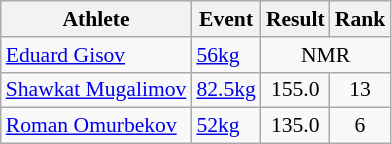<table class=wikitable style="font-size:90%">
<tr>
<th>Athlete</th>
<th>Event</th>
<th>Result</th>
<th>Rank</th>
</tr>
<tr>
<td><a href='#'>Eduard Gisov</a></td>
<td><a href='#'>56kg</a></td>
<td style="text-align:center;" colspan="2">NMR</td>
</tr>
<tr>
<td><a href='#'>Shawkat Mugalimov</a></td>
<td><a href='#'>82.5kg</a></td>
<td style="text-align:center;">155.0</td>
<td style="text-align:center;">13</td>
</tr>
<tr>
<td><a href='#'>Roman Omurbekov</a></td>
<td><a href='#'>52kg</a></td>
<td style="text-align:center;">135.0</td>
<td style="text-align:center;">6</td>
</tr>
</table>
